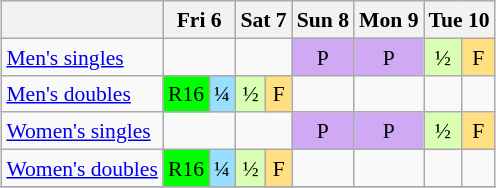<table class="wikitable" style="margin:0.5em auto; font-size:90%; line-height:1.25em;">
<tr style="text-align:center;">
<th></th>
<th colspan="2">Fri 6</th>
<th colspan="2">Sat 7</th>
<th colspan="3">Sun 8</th>
<th colspan="3">Mon 9</th>
<th colspan="2">Tue 10</th>
</tr>
<tr style="text-align:center;">
<td style="text-align:left;"><a href='#'>Men's singles</a></td>
<td colspan="2"></td>
<td colspan="2"></td>
<td colspan="3" style="background-color:#D0A9F5;">P</td>
<td colspan="3" style="background-color:#D0A9F5;">P</td>
<td style="background-color:#D9FFB2;">½</td>
<td style="background-color:#FFDF80;">F</td>
</tr>
<tr style="text-align:center;">
<td style="text-align:left;"><a href='#'>Men's doubles</a></td>
<td style="background-color:#00FF00;">R16</td>
<td style="background-color:#97DEFF;">¼</td>
<td style="background-color:#D9FFB2;">½</td>
<td style="background-color:#FFDF80;">F</td>
<td colspan="3"></td>
<td colspan="3"></td>
<td></td>
<td></td>
</tr>
<tr style="text-align:center;">
<td style="text-align:left;"><a href='#'>Women's singles</a></td>
<td colspan="2"></td>
<td colspan="2"></td>
<td colspan="3" style="background-color:#D0A9F5;">P</td>
<td colspan="3" style="background-color:#D0A9F5;">P</td>
<td style="background-color:#D9FFB2;">½</td>
<td style="background-color:#FFDF80;">F</td>
</tr>
<tr style="text-align:center;">
<td style="text-align:left;"><a href='#'>Women's doubles</a></td>
<td style="background-color:#00FF00;">R16</td>
<td style="background-color:#97DEFF;">¼</td>
<td style="background-color:#D9FFB2;">½</td>
<td style="background-color:#FFDF80;">F</td>
<td colspan="3"></td>
<td colspan="3"></td>
<td></td>
<td></td>
</tr>
<tr style="text-align:center;">
</tr>
</table>
